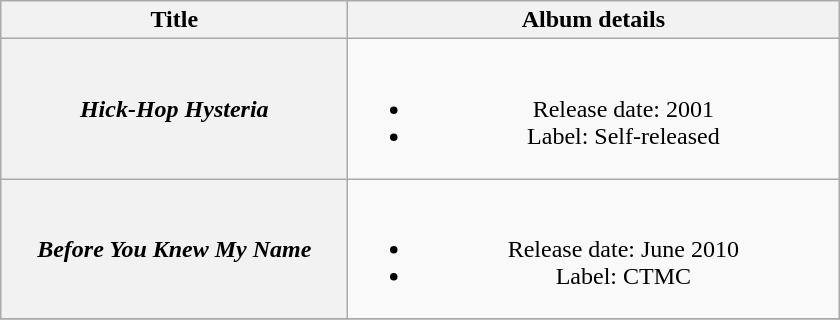<table class="wikitable plainrowheaders" style="text-align:center;">
<tr>
<th style="width:14em;">Title</th>
<th style="width:20em;">Album details</th>
</tr>
<tr>
<th scope="row"><em>Hick-Hop Hysteria</em></th>
<td><br><ul><li>Release date: 2001</li><li>Label: Self-released</li></ul></td>
</tr>
<tr>
<th scope="row"><em>Before You Knew My Name</em></th>
<td><br><ul><li>Release date: June 2010</li><li>Label: CTMC</li></ul></td>
</tr>
<tr>
</tr>
</table>
